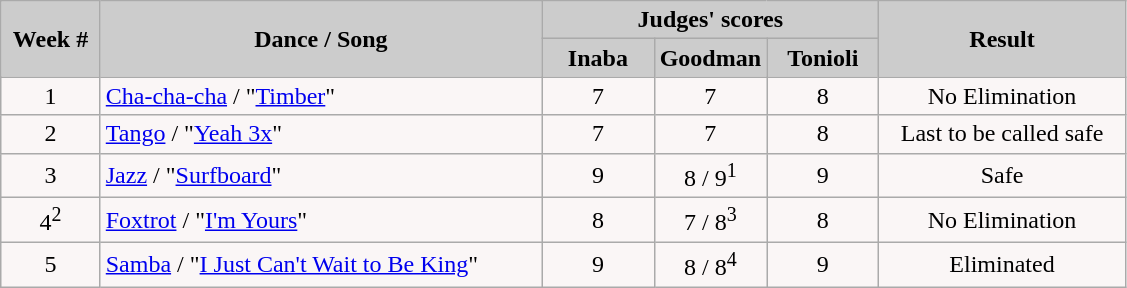<table class="wikitable">
<tr>
<th rowspan="2" style="background:#ccc;">Week #</th>
<th rowspan="2" style="background:#ccc;">Dance / Song</th>
<th colspan="3" style="background:#ccc;">Judges' scores</th>
<th rowspan="2" style="background:#ccc;">Result</th>
</tr>
<tr>
<th style="background:#ccc; width:10%;">Inaba</th>
<th style="background:#ccc; width:10%;">Goodman</th>
<th style="background:#ccc; width:10%;">Tonioli</th>
</tr>
<tr style="text-align:center; background:#faf6f6;">
<td>1</td>
<td align="left"><a href='#'>Cha-cha-cha</a> / "<a href='#'>Timber</a>"</td>
<td>7</td>
<td>7</td>
<td>8</td>
<td>No Elimination</td>
</tr>
<tr style="text-align: center; background:#faf6f6;">
<td>2</td>
<td align="left"><a href='#'>Tango</a> / "<a href='#'>Yeah 3x</a>"</td>
<td>7</td>
<td>7</td>
<td>8</td>
<td>Last to be called safe</td>
</tr>
<tr style="text-align: center; background:#faf6f6;">
<td>3</td>
<td align="left"><a href='#'>Jazz</a> / "<a href='#'>Surfboard</a>"</td>
<td>9</td>
<td>8 / 9<sup>1</sup></td>
<td>9</td>
<td>Safe</td>
</tr>
<tr style="text-align: center; background:#faf6f6;">
<td>4<sup>2</sup></td>
<td align="left"><a href='#'>Foxtrot</a> / "<a href='#'>I'm Yours</a>"</td>
<td>8</td>
<td>7 / 8<sup>3</sup></td>
<td>8</td>
<td>No Elimination</td>
</tr>
<tr style="text-align: center; background:#faf6f6;">
<td>5</td>
<td align="left"><a href='#'>Samba</a> / "<a href='#'>I Just Can't Wait to Be King</a>"</td>
<td>9</td>
<td>8 / 8<sup>4</sup></td>
<td>9</td>
<td>Eliminated</td>
</tr>
</table>
